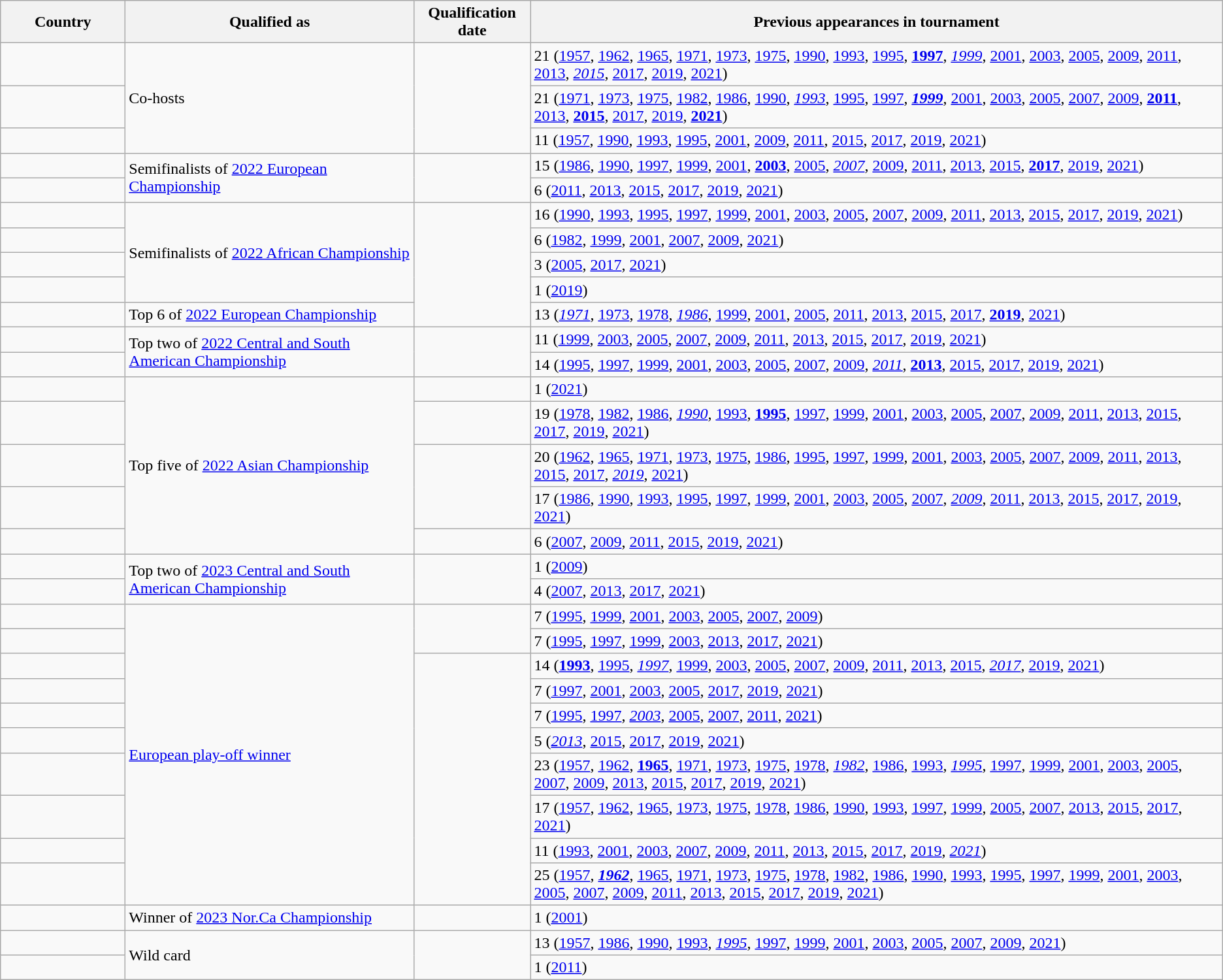<table class="wikitable sortable">
<tr>
<th style="width: 120px;">Country</th>
<th class="unsortable">Qualified as</th>
<th>Qualification date</th>
<th class="unsortable">Previous appearances in tournament</th>
</tr>
<tr>
<td></td>
<td rowspan="3">Co-hosts</td>
<td rowspan="3"></td>
<td>21 (<a href='#'>1957</a>, <a href='#'>1962</a>, <a href='#'>1965</a>, <a href='#'>1971</a>, <a href='#'>1973</a>, <a href='#'>1975</a>, <a href='#'>1990</a>, <a href='#'>1993</a>, <a href='#'>1995</a>, <strong><a href='#'>1997</a></strong>, <em><a href='#'>1999</a></em>, <a href='#'>2001</a>, <a href='#'>2003</a>, <a href='#'>2005</a>, <a href='#'>2009</a>, <a href='#'>2011</a>, <a href='#'>2013</a>, <em><a href='#'>2015</a></em>, <a href='#'>2017</a>, <a href='#'>2019</a>, <a href='#'>2021</a>)</td>
</tr>
<tr>
<td></td>
<td>21 (<a href='#'>1971</a>, <a href='#'>1973</a>, <a href='#'>1975</a>, <a href='#'>1982</a>, <a href='#'>1986</a>, <a href='#'>1990</a>, <em><a href='#'>1993</a></em>, <a href='#'>1995</a>, <a href='#'>1997</a>, <strong><em><a href='#'>1999</a></em></strong>, <a href='#'>2001</a>, <a href='#'>2003</a>, <a href='#'>2005</a>, <a href='#'>2007</a>, <a href='#'>2009</a>, <strong><a href='#'>2011</a></strong>, <a href='#'>2013</a>, <strong><a href='#'>2015</a></strong>, <a href='#'>2017</a>, <a href='#'>2019</a>, <strong><a href='#'>2021</a></strong>)</td>
</tr>
<tr>
<td></td>
<td>11 (<a href='#'>1957</a>, <a href='#'>1990</a>, <a href='#'>1993</a>, <a href='#'>1995</a>, <a href='#'>2001</a>, <a href='#'>2009</a>, <a href='#'>2011</a>, <a href='#'>2015</a>, <a href='#'>2017</a>, <a href='#'>2019</a>, <a href='#'>2021</a>)</td>
</tr>
<tr>
<td></td>
<td rowspan="2">Semifinalists of <a href='#'>2022 European Championship</a></td>
<td rowspan="2"></td>
<td>15 (<a href='#'>1986</a>, <a href='#'>1990</a>, <a href='#'>1997</a>, <a href='#'>1999</a>, <a href='#'>2001</a>, <strong><a href='#'>2003</a></strong>, <a href='#'>2005</a>, <em><a href='#'>2007</a></em>, <a href='#'>2009</a>, <a href='#'>2011</a>, <a href='#'>2013</a>, <a href='#'>2015</a>, <strong><a href='#'>2017</a></strong>, <a href='#'>2019</a>, <a href='#'>2021</a>)</td>
</tr>
<tr>
<td></td>
<td>6 (<a href='#'>2011</a>, <a href='#'>2013</a>, <a href='#'>2015</a>, <a href='#'>2017</a>, <a href='#'>2019</a>, <a href='#'>2021</a>)</td>
</tr>
<tr>
<td></td>
<td rowspan="4">Semifinalists of <a href='#'>2022 African Championship</a></td>
<td rowspan="5"></td>
<td>16 (<a href='#'>1990</a>, <a href='#'>1993</a>, <a href='#'>1995</a>, <a href='#'>1997</a>, <a href='#'>1999</a>, <a href='#'>2001</a>, <a href='#'>2003</a>, <a href='#'>2005</a>, <a href='#'>2007</a>, <a href='#'>2009</a>, <a href='#'>2011</a>, <a href='#'>2013</a>, <a href='#'>2015</a>, <a href='#'>2017</a>, <a href='#'>2019</a>, <a href='#'>2021</a>)</td>
</tr>
<tr>
<td></td>
<td>6 (<a href='#'>1982</a>, <a href='#'>1999</a>, <a href='#'>2001</a>, <a href='#'>2007</a>, <a href='#'>2009</a>, <a href='#'>2021</a>)</td>
</tr>
<tr>
<td></td>
<td>3 (<a href='#'>2005</a>, <a href='#'>2017</a>, <a href='#'>2021</a>)</td>
</tr>
<tr>
<td></td>
<td>1 (<a href='#'>2019</a>)</td>
</tr>
<tr>
<td></td>
<td>Top 6 of <a href='#'>2022 European Championship</a></td>
<td>13 (<em><a href='#'>1971</a></em>, <a href='#'>1973</a>, <a href='#'>1978</a>, <em><a href='#'>1986</a></em>, <a href='#'>1999</a>, <a href='#'>2001</a>, <a href='#'>2005</a>, <a href='#'>2011</a>, <a href='#'>2013</a>, <a href='#'>2015</a>, <a href='#'>2017</a>, <strong><a href='#'>2019</a></strong>, <a href='#'>2021</a>)</td>
</tr>
<tr>
<td></td>
<td rowspan="2">Top two of <a href='#'>2022 Central and South American Championship</a></td>
<td rowspan="2"></td>
<td>11 (<a href='#'>1999</a>, <a href='#'>2003</a>, <a href='#'>2005</a>, <a href='#'>2007</a>, <a href='#'>2009</a>, <a href='#'>2011</a>, <a href='#'>2013</a>, <a href='#'>2015</a>, <a href='#'>2017</a>, <a href='#'>2019</a>, <a href='#'>2021</a>)</td>
</tr>
<tr>
<td></td>
<td>14 (<a href='#'>1995</a>, <a href='#'>1997</a>, <a href='#'>1999</a>, <a href='#'>2001</a>, <a href='#'>2003</a>, <a href='#'>2005</a>, <a href='#'>2007</a>, <a href='#'>2009</a>, <em><a href='#'>2011</a></em>, <strong><a href='#'>2013</a></strong>, <a href='#'>2015</a>, <a href='#'>2017</a>, <a href='#'>2019</a>, <a href='#'>2021</a>)</td>
</tr>
<tr>
<td></td>
<td rowspan="5">Top five of <a href='#'>2022 Asian Championship</a></td>
<td></td>
<td>1 (<a href='#'>2021</a>)</td>
</tr>
<tr>
<td></td>
<td></td>
<td>19 (<a href='#'>1978</a>, <a href='#'>1982</a>, <a href='#'>1986</a>, <em><a href='#'>1990</a></em>, <a href='#'>1993</a>, <strong><a href='#'>1995</a></strong>, <a href='#'>1997</a>, <a href='#'>1999</a>, <a href='#'>2001</a>, <a href='#'>2003</a>, <a href='#'>2005</a>, <a href='#'>2007</a>, <a href='#'>2009</a>, <a href='#'>2011</a>, <a href='#'>2013</a>, <a href='#'>2015</a>, <a href='#'>2017</a>, <a href='#'>2019</a>, <a href='#'>2021</a>)</td>
</tr>
<tr>
<td></td>
<td rowspan="2"></td>
<td>20 (<a href='#'>1962</a>, <a href='#'>1965</a>, <a href='#'>1971</a>, <a href='#'>1973</a>, <a href='#'>1975</a>, <a href='#'>1986</a>, <a href='#'>1995</a>, <a href='#'>1997</a>, <a href='#'>1999</a>, <a href='#'>2001</a>, <a href='#'>2003</a>, <a href='#'>2005</a>, <a href='#'>2007</a>, <a href='#'>2009</a>, <a href='#'>2011</a>, <a href='#'>2013</a>, <a href='#'>2015</a>, <a href='#'>2017</a>, <em><a href='#'>2019</a></em>, <a href='#'>2021</a>)</td>
</tr>
<tr>
<td></td>
<td>17 (<a href='#'>1986</a>, <a href='#'>1990</a>, <a href='#'>1993</a>, <a href='#'>1995</a>, <a href='#'>1997</a>, <a href='#'>1999</a>, <a href='#'>2001</a>, <a href='#'>2003</a>, <a href='#'>2005</a>, <a href='#'>2007</a>, <em><a href='#'>2009</a></em>, <a href='#'>2011</a>, <a href='#'>2013</a>, <a href='#'>2015</a>, <a href='#'>2017</a>, <a href='#'>2019</a>, <a href='#'>2021</a>)</td>
</tr>
<tr>
<td></td>
<td></td>
<td>6 (<a href='#'>2007</a>, <a href='#'>2009</a>, <a href='#'>2011</a>, <a href='#'>2015</a>, <a href='#'>2019</a>, <a href='#'>2021</a>)</td>
</tr>
<tr>
<td></td>
<td rowspan="2">Top two of <a href='#'>2023 Central and South American Championship</a></td>
<td rowspan="2"></td>
<td>1 (<a href='#'>2009</a>)</td>
</tr>
<tr>
<td></td>
<td>4 (<a href='#'>2007</a>, <a href='#'>2013</a>, <a href='#'>2017</a>, <a href='#'>2021</a>)</td>
</tr>
<tr>
<td></td>
<td rowspan="10"><a href='#'>European play-off winner</a></td>
<td rowspan="2"></td>
<td>7 (<a href='#'>1995</a>, <a href='#'>1999</a>, <a href='#'>2001</a>, <a href='#'>2003</a>, <a href='#'>2005</a>, <a href='#'>2007</a>, <a href='#'>2009</a>)</td>
</tr>
<tr>
<td></td>
<td>7 (<a href='#'>1995</a>, <a href='#'>1997</a>, <a href='#'>1999</a>, <a href='#'>2003</a>, <a href='#'>2013</a>, <a href='#'>2017</a>, <a href='#'>2021</a>)</td>
</tr>
<tr>
<td></td>
<td rowspan="8"></td>
<td>14 (<strong><a href='#'>1993</a></strong>, <a href='#'>1995</a>, <em><a href='#'>1997</a></em>, <a href='#'>1999</a>, <a href='#'>2003</a>, <a href='#'>2005</a>, <a href='#'>2007</a>, <a href='#'>2009</a>, <a href='#'>2011</a>, <a href='#'>2013</a>, <a href='#'>2015</a>, <em><a href='#'>2017</a></em>, <a href='#'>2019</a>, <a href='#'>2021</a>)</td>
</tr>
<tr>
<td></td>
<td>7 (<a href='#'>1997</a>, <a href='#'>2001</a>, <a href='#'>2003</a>, <a href='#'>2005</a>, <a href='#'>2017</a>, <a href='#'>2019</a>, <a href='#'>2021</a>)</td>
</tr>
<tr>
<td></td>
<td>7 (<a href='#'>1995</a>, <a href='#'>1997</a>, <em><a href='#'>2003</a></em>, <a href='#'>2005</a>, <a href='#'>2007</a>, <a href='#'>2011</a>, <a href='#'>2021</a>)</td>
</tr>
<tr>
<td></td>
<td>5 (<em><a href='#'>2013</a></em>, <a href='#'>2015</a>, <a href='#'>2017</a>, <a href='#'>2019</a>, <a href='#'>2021</a>)</td>
</tr>
<tr>
<td></td>
<td>23 (<a href='#'>1957</a>, <a href='#'>1962</a>, <strong><a href='#'>1965</a></strong>, <a href='#'>1971</a>, <a href='#'>1973</a>, <a href='#'>1975</a>, <a href='#'>1978</a>, <em><a href='#'>1982</a></em>, <a href='#'>1986</a>, <a href='#'>1993</a>, <em><a href='#'>1995</a></em>, <a href='#'>1997</a>, <a href='#'>1999</a>, <a href='#'>2001</a>, <a href='#'>2003</a>, <a href='#'>2005</a>, <a href='#'>2007</a>, <a href='#'>2009</a>, <a href='#'>2013</a>, <a href='#'>2015</a>, <a href='#'>2017</a>, <a href='#'>2019</a>, <a href='#'>2021</a>)</td>
</tr>
<tr>
<td></td>
<td>17 (<a href='#'>1957</a>, <a href='#'>1962</a>, <a href='#'>1965</a>, <a href='#'>1973</a>, <a href='#'>1975</a>, <a href='#'>1978</a>, <a href='#'>1986</a>, <a href='#'>1990</a>, <a href='#'>1993</a>, <a href='#'>1997</a>, <a href='#'>1999</a>, <a href='#'>2005</a>, <a href='#'>2007</a>, <a href='#'>2013</a>, <a href='#'>2015</a>, <a href='#'>2017</a>, <a href='#'>2021</a>)</td>
</tr>
<tr>
<td></td>
<td>11 (<a href='#'>1993</a>, <a href='#'>2001</a>, <a href='#'>2003</a>, <a href='#'>2007</a>, <a href='#'>2009</a>, <a href='#'>2011</a>, <a href='#'>2013</a>, <a href='#'>2015</a>, <a href='#'>2017</a>, <a href='#'>2019</a>, <em><a href='#'>2021</a></em>)</td>
</tr>
<tr>
<td></td>
<td>25 (<a href='#'>1957</a>, <strong><em><a href='#'>1962</a></em></strong>, <a href='#'>1965</a>, <a href='#'>1971</a>, <a href='#'>1973</a>, <a href='#'>1975</a>, <a href='#'>1978</a>, <a href='#'>1982</a>, <a href='#'>1986</a>, <a href='#'>1990</a>, <a href='#'>1993</a>, <a href='#'>1995</a>, <a href='#'>1997</a>, <a href='#'>1999</a>, <a href='#'>2001</a>, <a href='#'>2003</a>, <a href='#'>2005</a>, <a href='#'>2007</a>, <a href='#'>2009</a>, <a href='#'>2011</a>, <a href='#'>2013</a>, <a href='#'>2015</a>, <a href='#'>2017</a>, <a href='#'>2019</a>, <a href='#'>2021</a>)</td>
</tr>
<tr>
<td></td>
<td>Winner of <a href='#'>2023 Nor.Ca Championship</a></td>
<td></td>
<td>1 (<a href='#'>2001</a>)</td>
</tr>
<tr>
<td></td>
<td rowspan="2">Wild card</td>
<td rowspan="2"></td>
<td>13 (<a href='#'>1957</a>, <a href='#'>1986</a>, <a href='#'>1990</a>, <a href='#'>1993</a>, <em><a href='#'>1995</a></em>, <a href='#'>1997</a>, <a href='#'>1999</a>, <a href='#'>2001</a>, <a href='#'>2003</a>, <a href='#'>2005</a>, <a href='#'>2007</a>, <a href='#'>2009</a>, <a href='#'>2021</a>)</td>
</tr>
<tr>
<td></td>
<td>1 (<a href='#'>2011</a>)</td>
</tr>
</table>
